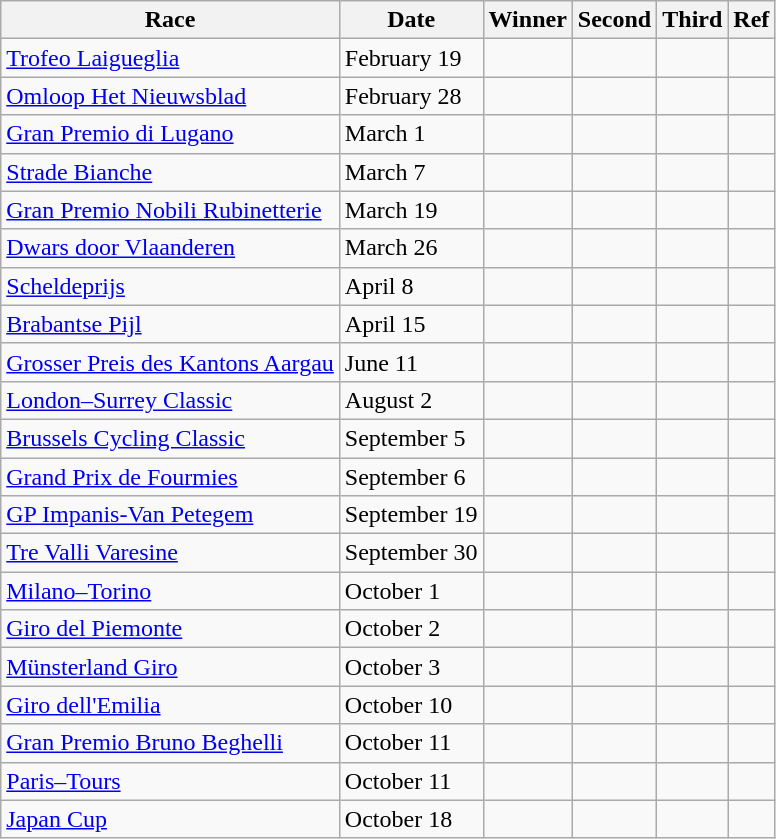<table class="wikitable">
<tr>
<th>Race</th>
<th>Date</th>
<th>Winner</th>
<th>Second</th>
<th>Third</th>
<th>Ref</th>
</tr>
<tr>
<td> <a href='#'>Trofeo Laigueglia</a></td>
<td>February 19</td>
<td></td>
<td></td>
<td></td>
<td align=center></td>
</tr>
<tr>
<td> <a href='#'>Omloop Het Nieuwsblad</a></td>
<td>February 28</td>
<td></td>
<td></td>
<td></td>
<td align=center></td>
</tr>
<tr>
<td> <a href='#'>Gran Premio di Lugano</a></td>
<td>March 1</td>
<td></td>
<td></td>
<td></td>
<td align=center></td>
</tr>
<tr>
<td> <a href='#'>Strade Bianche</a></td>
<td>March 7</td>
<td></td>
<td></td>
<td></td>
<td align=center></td>
</tr>
<tr>
<td> <a href='#'>Gran Premio Nobili Rubinetterie</a></td>
<td>March 19</td>
<td></td>
<td></td>
<td></td>
<td align=center></td>
</tr>
<tr>
<td> <a href='#'>Dwars door Vlaanderen</a></td>
<td>March 26</td>
<td></td>
<td></td>
<td></td>
<td align=center></td>
</tr>
<tr>
<td> <a href='#'>Scheldeprijs</a></td>
<td>April 8</td>
<td></td>
<td></td>
<td></td>
<td align=center></td>
</tr>
<tr>
<td> <a href='#'>Brabantse Pijl</a></td>
<td>April 15</td>
<td></td>
<td></td>
<td></td>
<td align=center></td>
</tr>
<tr>
<td> <a href='#'>Grosser Preis des Kantons Aargau</a></td>
<td>June 11</td>
<td></td>
<td></td>
<td></td>
<td align=center></td>
</tr>
<tr>
<td> <a href='#'>London–Surrey Classic</a></td>
<td>August 2</td>
<td></td>
<td></td>
<td></td>
<td align=center></td>
</tr>
<tr>
<td> <a href='#'>Brussels Cycling Classic</a></td>
<td>September 5</td>
<td></td>
<td></td>
<td></td>
<td align=center></td>
</tr>
<tr>
<td> <a href='#'>Grand Prix de Fourmies</a></td>
<td>September 6</td>
<td></td>
<td></td>
<td></td>
<td align=center></td>
</tr>
<tr>
<td> <a href='#'>GP Impanis-Van Petegem</a></td>
<td>September 19</td>
<td></td>
<td></td>
<td></td>
<td align=center></td>
</tr>
<tr>
<td> <a href='#'>Tre Valli Varesine</a></td>
<td>September 30</td>
<td></td>
<td></td>
<td></td>
<td align=center></td>
</tr>
<tr>
<td> <a href='#'>Milano–Torino</a></td>
<td>October 1</td>
<td></td>
<td></td>
<td></td>
<td align=center></td>
</tr>
<tr>
<td> <a href='#'>Giro del Piemonte</a></td>
<td>October 2</td>
<td></td>
<td></td>
<td></td>
<td align=center></td>
</tr>
<tr>
<td> <a href='#'>Münsterland Giro</a></td>
<td>October 3</td>
<td></td>
<td></td>
<td></td>
<td align=center></td>
</tr>
<tr>
<td> <a href='#'>Giro dell'Emilia</a></td>
<td>October 10</td>
<td></td>
<td></td>
<td></td>
<td align=center></td>
</tr>
<tr>
<td> <a href='#'>Gran Premio Bruno Beghelli</a></td>
<td>October 11</td>
<td></td>
<td></td>
<td></td>
<td align=center></td>
</tr>
<tr>
<td> <a href='#'>Paris–Tours</a></td>
<td>October 11</td>
<td></td>
<td></td>
<td></td>
<td align=center></td>
</tr>
<tr>
<td> <a href='#'>Japan Cup</a></td>
<td>October 18</td>
<td></td>
<td></td>
<td></td>
<td align=center></td>
</tr>
</table>
